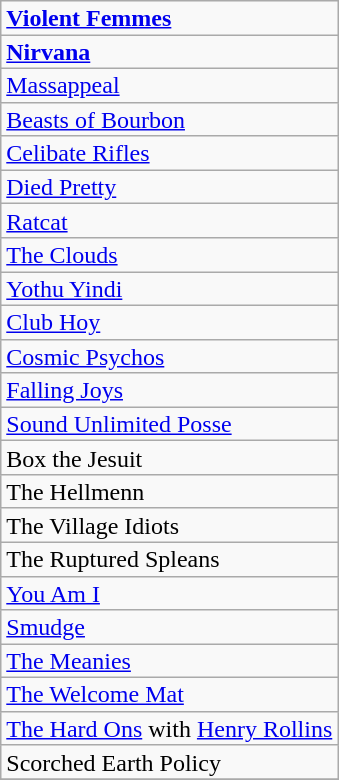<table class="wikitable" style="line-height:0.95em;">
<tr>
<td><strong><a href='#'>Violent Femmes</a></strong></td>
</tr>
<tr>
<td><strong><a href='#'>Nirvana</a></strong></td>
</tr>
<tr>
<td><a href='#'>Massappeal</a></td>
</tr>
<tr>
<td><a href='#'>Beasts of Bourbon</a></td>
</tr>
<tr>
<td><a href='#'>Celibate Rifles</a></td>
</tr>
<tr>
<td><a href='#'>Died Pretty</a></td>
</tr>
<tr>
<td><a href='#'>Ratcat</a></td>
</tr>
<tr>
<td><a href='#'>The Clouds</a></td>
</tr>
<tr>
<td><a href='#'>Yothu Yindi</a></td>
</tr>
<tr>
<td><a href='#'>Club Hoy</a></td>
</tr>
<tr>
<td><a href='#'>Cosmic Psychos</a></td>
</tr>
<tr>
<td><a href='#'>Falling Joys</a></td>
</tr>
<tr>
<td><a href='#'>Sound Unlimited Posse</a></td>
</tr>
<tr>
<td>Box the Jesuit</td>
</tr>
<tr>
<td>The Hellmenn</td>
</tr>
<tr>
<td>The Village Idiots</td>
</tr>
<tr>
<td>The Ruptured Spleans</td>
</tr>
<tr>
<td><a href='#'>You Am I</a></td>
</tr>
<tr>
<td><a href='#'>Smudge</a></td>
</tr>
<tr>
<td><a href='#'>The Meanies</a></td>
</tr>
<tr>
<td><a href='#'>The Welcome Mat</a></td>
</tr>
<tr>
<td><a href='#'>The Hard Ons</a> with <a href='#'>Henry Rollins</a></td>
</tr>
<tr>
<td>Scorched Earth Policy</td>
</tr>
<tr>
</tr>
</table>
